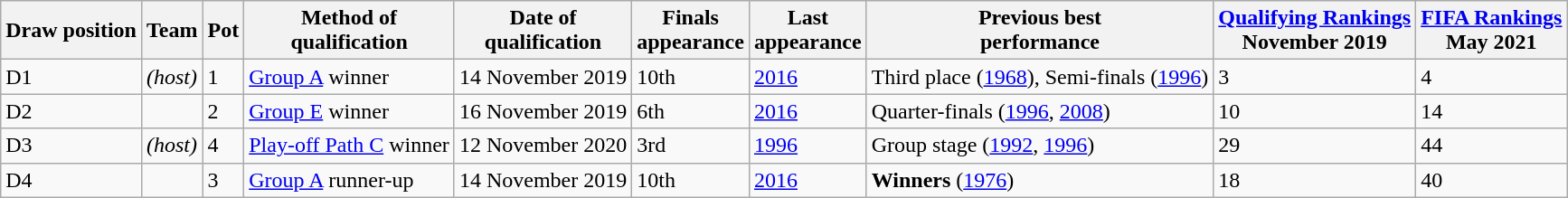<table class="wikitable sortable">
<tr>
<th>Draw posi­tion</th>
<th>Team</th>
<th>Pot</th>
<th>Method of<br>quali­fication</th>
<th>Date of<br>quali­fication</th>
<th data-sort-type="number">Finals<br>appea­rance</th>
<th>Last<br>appea­rance</th>
<th>Previous best<br>perfor­mance</th>
<th><a href='#'>Qualifying Rankings</a><br>November 2019</th>
<th><a href='#'>FIFA Rankings</a><br>May 2021</th>
</tr>
<tr>
<td>D1</td>
<td style="white-space:nowrap"> <em>(host)</em></td>
<td>1</td>
<td><a href='#'>Group A</a> winner</td>
<td>14 November 2019</td>
<td>10th</td>
<td><a href='#'>2016</a></td>
<td data-sort-value="3">Third place (<a href='#'>1968</a>), Semi-finals (<a href='#'>1996</a>)</td>
<td>3</td>
<td>4</td>
</tr>
<tr>
<td>D2</td>
<td style="white-space:nowrap"></td>
<td>2</td>
<td><a href='#'>Group E</a> winner</td>
<td>16 November 2019</td>
<td>6th</td>
<td><a href='#'>2016</a></td>
<td data-sort-value="5">Quarter-finals (<a href='#'>1996</a>, <a href='#'>2008</a>)</td>
<td>10</td>
<td>14</td>
</tr>
<tr>
<td>D3</td>
<td style="white-space:nowrap"> <em>(host)</em></td>
<td>4</td>
<td><a href='#'>Play-off Path C</a> winner</td>
<td>12 November 2020</td>
<td>3rd</td>
<td><a href='#'>1996</a></td>
<td data-sort-value="17">Group stage (<a href='#'>1992</a>, <a href='#'>1996</a>)</td>
<td>29</td>
<td>44</td>
</tr>
<tr>
<td>D4</td>
<td style="white-space:nowrap"></td>
<td>3</td>
<td><a href='#'>Group A</a> runner-up</td>
<td>14 November 2019</td>
<td>10th</td>
<td><a href='#'>2016</a></td>
<td data-sort-value="1"><strong>Winners</strong> (<a href='#'>1976</a>)</td>
<td>18</td>
<td>40</td>
</tr>
</table>
